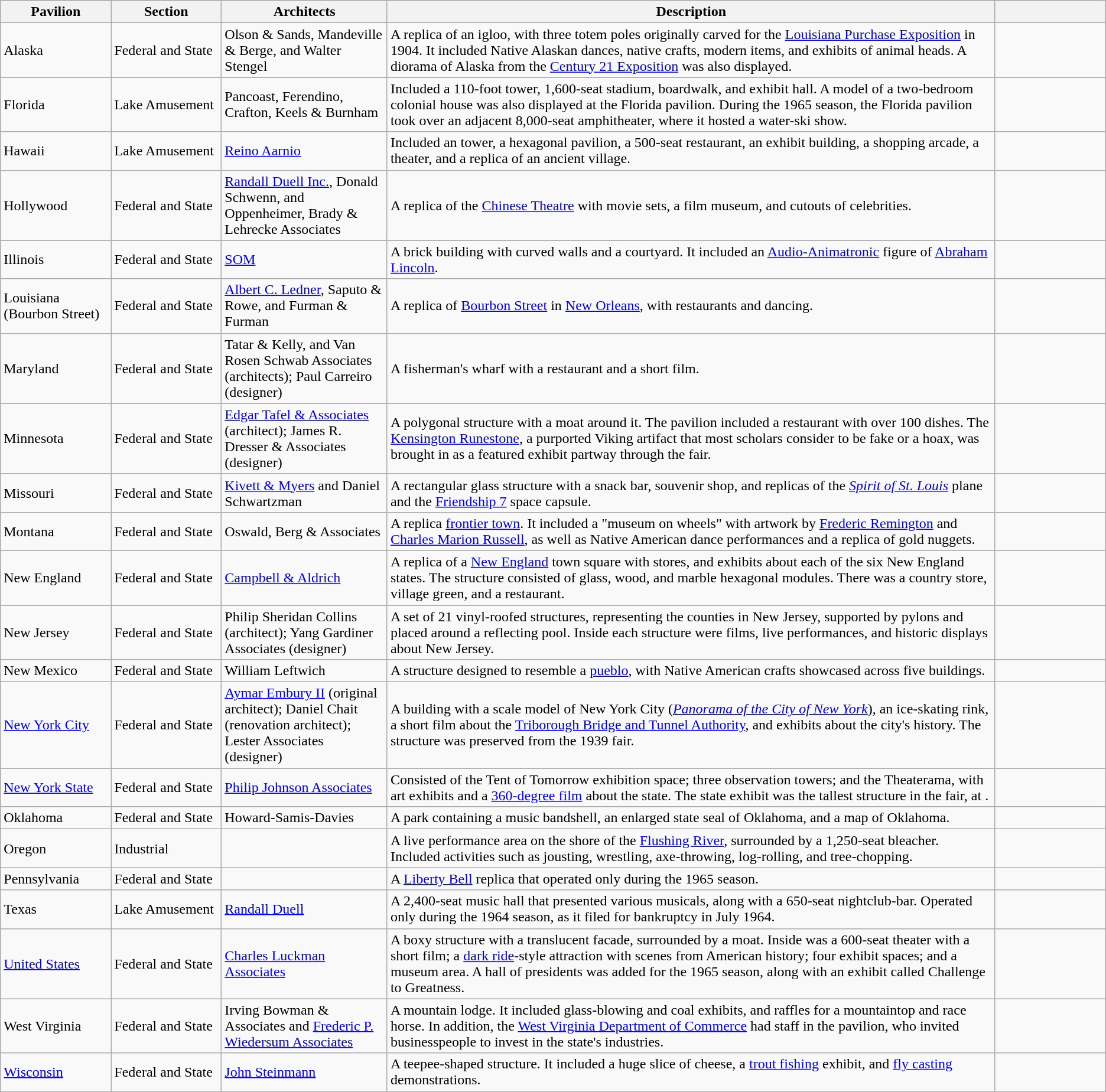<table class="wikitable sortable collapsible">
<tr>
<th scope="col" width="10%">Pavilion</th>
<th scope="col" width="10%">Section</th>
<th scope="col" width="15%">Architects</th>
<th scope="col" width="55%" class="unsortable">Description</th>
<th scope="col" width="10%" class="unsortable"></th>
</tr>
<tr>
<td>Alaska</td>
<td>Federal and State</td>
<td>Olson & Sands, Mandeville & Berge, and Walter Stengel</td>
<td>A replica of an igloo, with three totem poles originally carved for the <a href='#'>Louisiana Purchase Exposition</a> in 1904. It included Native Alaskan dances, native crafts, modern items, and exhibits of animal heads. A diorama of Alaska from the <a href='#'>Century 21 Exposition</a> was also displayed.</td>
<td></td>
</tr>
<tr>
<td>Florida</td>
<td>Lake Amusement</td>
<td>Pancoast, Ferendino, Crafton, Keels & Burnham</td>
<td>Included a 110-foot tower, 1,600-seat stadium, boardwalk, and exhibit hall. A model of a two-bedroom colonial house was also displayed at the Florida pavilion. During the 1965 season, the Florida pavilion took over an adjacent 8,000-seat amphitheater, where it hosted a water-ski show.</td>
<td></td>
</tr>
<tr>
<td>Hawaii</td>
<td>Lake Amusement</td>
<td><a href='#'>Reino Aarnio</a></td>
<td>Included an  tower, a hexagonal pavilion, a 500-seat restaurant, an exhibit building, a shopping arcade, a theater, and a replica of an ancient village.</td>
<td></td>
</tr>
<tr>
<td>Hollywood</td>
<td>Federal and State</td>
<td><a href='#'>Randall Duell Inc.</a>, Donald Schwenn, and Oppenheimer, Brady & Lehrecke Associates</td>
<td>A replica of the <a href='#'>Chinese Theatre</a> with movie sets, a film museum, and cutouts of celebrities.</td>
<td></td>
</tr>
<tr>
<td>Illinois</td>
<td>Federal and State</td>
<td><a href='#'>SOM</a></td>
<td>A brick building with curved walls and a courtyard. It included an <a href='#'>Audio-Animatronic</a> figure of <a href='#'>Abraham Lincoln</a>.</td>
<td></td>
</tr>
<tr>
<td>Louisiana (Bourbon Street)</td>
<td>Federal and State</td>
<td><a href='#'>Albert C. Ledner</a>, Saputo & Rowe, and Furman & Furman</td>
<td>A replica of <a href='#'>Bourbon Street</a> in <a href='#'>New Orleans</a>, with restaurants and dancing.</td>
<td></td>
</tr>
<tr>
<td>Maryland</td>
<td>Federal and State</td>
<td>Tatar & Kelly, and Van Rosen Schwab Associates (architects); Paul Carreiro (designer)</td>
<td>A fisherman's wharf with a restaurant and a short film.</td>
<td></td>
</tr>
<tr>
<td>Minnesota</td>
<td>Federal and State</td>
<td><a href='#'>Edgar Tafel & Associates</a> (architect); James R. Dresser & Associates (designer)</td>
<td>A polygonal structure with a moat around it. The pavilion included a restaurant with over 100 dishes. The <a href='#'>Kensington Runestone</a>, a purported Viking artifact that most scholars consider to be fake or a hoax, was brought in as a featured exhibit partway through the fair.</td>
<td></td>
</tr>
<tr>
<td>Missouri</td>
<td>Federal and State</td>
<td><a href='#'>Kivett & Myers</a> and Daniel Schwartzman</td>
<td>A rectangular glass structure with a snack bar, souvenir shop, and replicas of the <em><a href='#'>Spirit of St. Louis</a></em> plane and the <a href='#'>Friendship 7</a> space capsule.</td>
<td></td>
</tr>
<tr>
<td>Montana</td>
<td>Federal and State</td>
<td>Oswald, Berg & Associates</td>
<td>A replica <a href='#'>frontier town</a>. It included a "museum on wheels" with artwork by <a href='#'>Frederic Remington</a> and <a href='#'>Charles Marion Russell</a>, as well as Native American dance performances and a replica of gold nuggets.</td>
<td></td>
</tr>
<tr>
<td>New England</td>
<td>Federal and State</td>
<td><a href='#'>Campbell & Aldrich</a></td>
<td>A replica of a <a href='#'>New England</a> town square with stores, and exhibits about each of the six New England states. The structure consisted of glass, wood, and marble hexagonal modules. There was a country store, village green, and a restaurant.</td>
<td></td>
</tr>
<tr>
<td>New Jersey</td>
<td>Federal and State</td>
<td>Philip Sheridan Collins (architect); Yang Gardiner Associates (designer)</td>
<td>A set of 21 vinyl-roofed structures, representing the counties in New Jersey, supported by pylons and placed around a reflecting pool. Inside each structure were films, live performances, and historic displays about New Jersey.</td>
<td></td>
</tr>
<tr>
<td>New Mexico</td>
<td>Federal and State</td>
<td>William Leftwich</td>
<td>A structure designed to resemble a <a href='#'>pueblo</a>, with Native American crafts showcased across five buildings.</td>
<td></td>
</tr>
<tr>
<td><a href='#'>New York City</a></td>
<td>Federal and State</td>
<td><a href='#'>Aymar Embury II</a> (original architect); Daniel Chait (renovation architect); Lester Associates (designer)</td>
<td>A building with a scale model of New York City (<em><a href='#'>Panorama of the City of New York</a></em>), an ice-skating rink, a short film about the <a href='#'>Triborough Bridge and Tunnel Authority</a>, and exhibits about the city's history. The structure was preserved from the 1939 fair.</td>
<td></td>
</tr>
<tr>
<td><a href='#'>New York State</a></td>
<td>Federal and State</td>
<td><a href='#'>Philip Johnson Associates</a></td>
<td>Consisted of the Tent of Tomorrow exhibition space; three observation towers; and the Theaterama, with art exhibits and a <a href='#'>360-degree film</a> about the state. The state exhibit was the tallest structure in the fair, at .</td>
<td></td>
</tr>
<tr>
<td>Oklahoma</td>
<td>Federal and State</td>
<td>Howard-Samis-Davies</td>
<td>A park containing a music bandshell, an enlarged state seal of Oklahoma, and a map of Oklahoma.</td>
<td></td>
</tr>
<tr>
<td>Oregon</td>
<td>Industrial</td>
<td></td>
<td>A live performance area on the shore of the <a href='#'>Flushing River</a>, surrounded by a 1,250-seat bleacher. Included activities such as jousting, wrestling, axe-throwing, log-rolling, and tree-chopping.</td>
<td></td>
</tr>
<tr>
<td>Pennsylvania</td>
<td>Federal and State</td>
<td></td>
<td>A <a href='#'>Liberty Bell</a> replica that operated only during the 1965 season.</td>
<td></td>
</tr>
<tr>
<td>Texas</td>
<td>Lake Amusement</td>
<td><a href='#'>Randall Duell</a></td>
<td>A 2,400-seat music hall that presented various musicals, along with a 650-seat nightclub-bar. Operated only during the 1964 season, as it filed for bankruptcy in July 1964.</td>
<td></td>
</tr>
<tr>
<td><a href='#'>United States</a></td>
<td>Federal and State</td>
<td><a href='#'>Charles Luckman Associates</a></td>
<td>A boxy structure with a translucent facade, surrounded by a moat. Inside was a 600-seat theater with a short film; a <a href='#'>dark ride</a>-style attraction with scenes from American history; four exhibit spaces; and a museum area. A hall of presidents was added for the 1965 season, along with an exhibit called Challenge to Greatness.</td>
<td></td>
</tr>
<tr>
<td>West Virginia</td>
<td>Federal and State</td>
<td>Irving Bowman & Associates and <a href='#'>Frederic P. Wiedersum Associates</a></td>
<td>A mountain lodge. It included glass-blowing and coal exhibits, and raffles for a mountaintop and race horse. In addition, the <a href='#'>West Virginia Department of Commerce</a> had staff in the pavilion, who invited businesspeople to invest in the state's industries.</td>
<td></td>
</tr>
<tr>
<td><a href='#'>Wisconsin</a></td>
<td>Federal and State</td>
<td><a href='#'>John Steinmann</a></td>
<td>A teepee-shaped structure. It included a huge slice of cheese, a <a href='#'>trout fishing</a> exhibit, and <a href='#'>fly casting</a> demonstrations.</td>
<td></td>
</tr>
</table>
